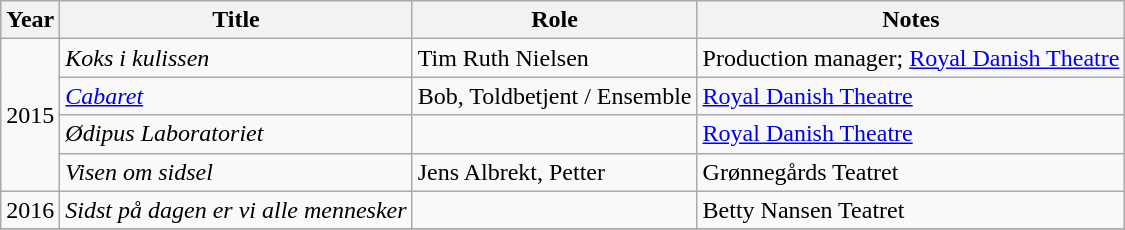<table class="wikitable sortable">
<tr>
<th>Year</th>
<th>Title</th>
<th>Role</th>
<th class="unsortable">Notes</th>
</tr>
<tr>
<td rowspan="4">2015</td>
<td><em>Koks i kulissen</em></td>
<td>Tim Ruth Nielsen</td>
<td>Production manager; <a href='#'>Royal Danish Theatre</a></td>
</tr>
<tr>
<td><em><a href='#'>Cabaret</a></em></td>
<td>Bob, Toldbetjent / Ensemble</td>
<td><a href='#'>Royal Danish Theatre</a></td>
</tr>
<tr>
<td><em>Ødipus Laboratoriet</em></td>
<td></td>
<td><a href='#'>Royal Danish Theatre</a></td>
</tr>
<tr>
<td><em>Visen om sidsel</em></td>
<td>Jens Albrekt, Petter</td>
<td>Grønnegårds Teatret</td>
</tr>
<tr>
<td>2016</td>
<td><em>Sidst på dagen er vi alle mennesker</em></td>
<td></td>
<td>Betty Nansen Teatret</td>
</tr>
<tr>
</tr>
</table>
